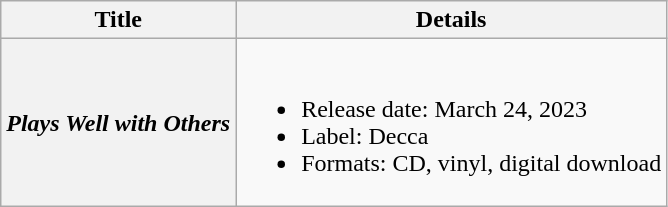<table class="wikitable plainrowheaders">
<tr>
<th>Title</th>
<th>Details</th>
</tr>
<tr>
<th scope="row"><em>Plays Well with Others</em></th>
<td><br><ul><li>Release date: March 24, 2023</li><li>Label: Decca</li><li>Formats: CD, vinyl, digital download</li></ul></td>
</tr>
</table>
